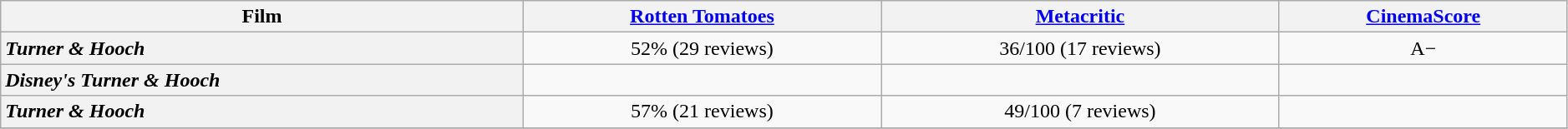<table class="wikitable sortable" width=99% border="1" style="text-align: center;">
<tr>
<th>Film</th>
<th><a href='#'>Rotten Tomatoes</a></th>
<th><a href='#'>Metacritic</a></th>
<th><a href='#'>CinemaScore</a></th>
</tr>
<tr>
<th style="text-align: left;"><em>Turner & Hooch</em></th>
<td>52% (29 reviews)</td>
<td>36/100 (17 reviews)</td>
<td>A−</td>
</tr>
<tr>
<th style="text-align: left;"><em>Disney's Turner & Hooch</em></th>
<td></td>
<td></td>
<td></td>
</tr>
<tr>
<th style="text-align: left;"><em>Turner & Hooch</em> </th>
<td>57% (21 reviews)</td>
<td>49/100 (7 reviews)</td>
<td></td>
</tr>
<tr>
</tr>
</table>
